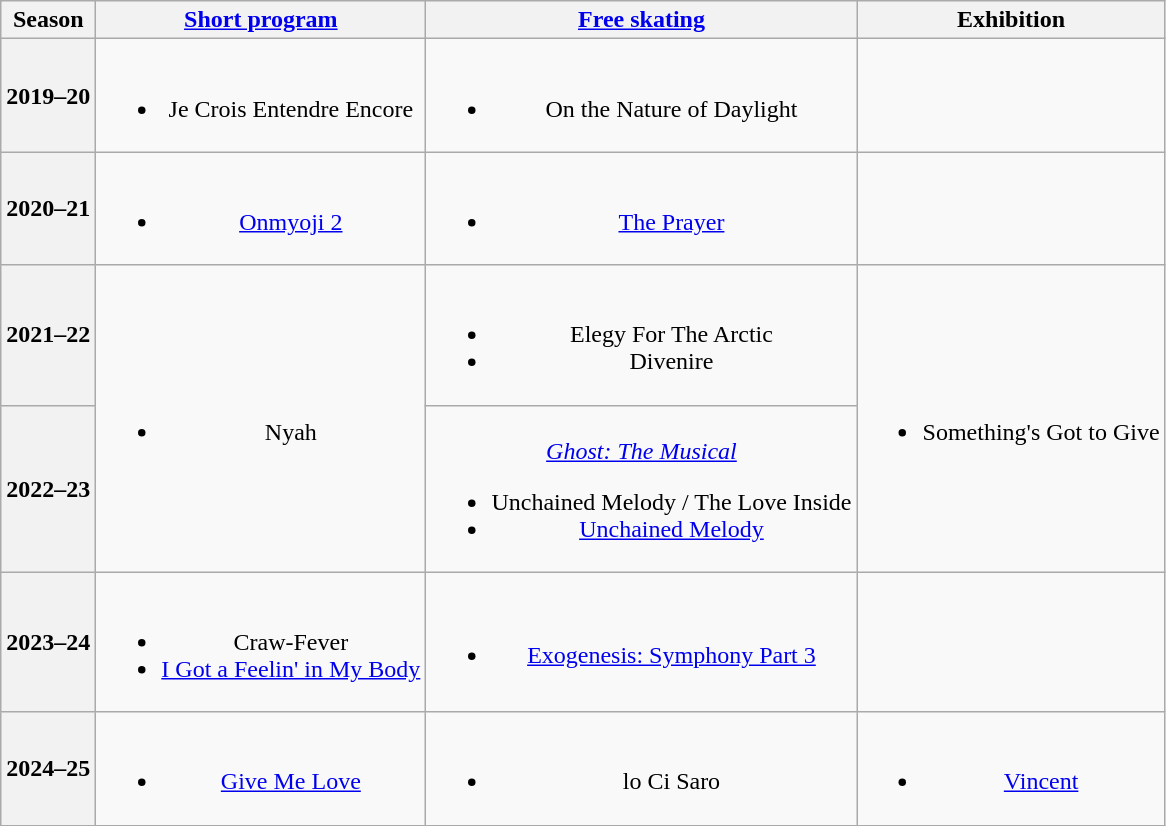<table class=wikitable style=text-align:center>
<tr>
<th>Season</th>
<th><a href='#'>Short program</a></th>
<th><a href='#'>Free skating</a></th>
<th>Exhibition</th>
</tr>
<tr>
<th>2019–20 <br> </th>
<td><br><ul><li>Je Crois Entendre Encore <br></li></ul></td>
<td><br><ul><li>On the Nature of Daylight <br></li></ul></td>
<td></td>
</tr>
<tr>
<th>2020–21 <br> </th>
<td><br><ul><li><a href='#'>Onmyoji 2</a> <br></li></ul></td>
<td><br><ul><li><a href='#'>The Prayer</a> <br></li></ul></td>
</tr>
<tr>
<th>2021–22 <br> </th>
<td rowspan=2><br><ul><li>Nyah <br></li></ul></td>
<td><br><ul><li>Elegy For The Arctic</li><li>Divenire <br></li></ul></td>
<td rowspan=2><br><ul><li>Something's Got to Give <br> </li></ul></td>
</tr>
<tr>
<th>2022–23 <br> </th>
<td><br><em><a href='#'>Ghost: The Musical</a></em><ul><li>Unchained Melody / The Love Inside <br></li><li><a href='#'>Unchained Melody</a> <br></li></ul></td>
</tr>
<tr>
<th>2023–24 <br> </th>
<td><br><ul><li>Craw-Fever</li><li><a href='#'>I Got a Feelin' in My Body</a> <br></li></ul></td>
<td><br><ul><li><a href='#'>Exogenesis: Symphony Part 3</a> <br></li></ul></td>
<td></td>
</tr>
<tr>
<th>2024–25 <br> </th>
<td><br><ul><li><a href='#'>Give Me Love</a> <br></li></ul></td>
<td><br><ul><li>lo Ci Saro  <br></li></ul></td>
<td><br><ul><li><a href='#'>Vincent</a> <br> </li></ul></td>
</tr>
</table>
